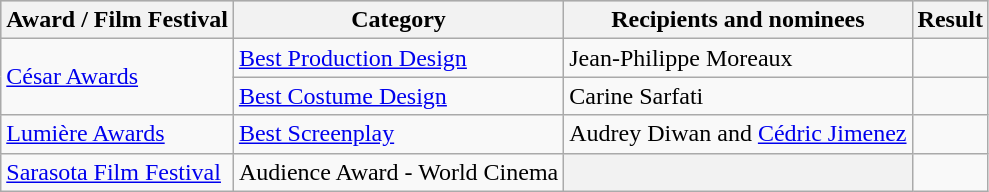<table class="wikitable plainrowheaders sortable">
<tr style="background:#ccc; text-align:center;">
<th scope="col">Award / Film Festival</th>
<th scope="col">Category</th>
<th scope="col">Recipients and nominees</th>
<th scope="col">Result</th>
</tr>
<tr>
<td rowspan=2><a href='#'>César Awards</a></td>
<td><a href='#'>Best Production Design</a></td>
<td>Jean-Philippe Moreaux</td>
<td></td>
</tr>
<tr>
<td><a href='#'>Best Costume Design</a></td>
<td>Carine Sarfati</td>
<td></td>
</tr>
<tr>
<td><a href='#'>Lumière Awards</a></td>
<td><a href='#'>Best Screenplay</a></td>
<td>Audrey Diwan and <a href='#'>Cédric Jimenez</a></td>
<td></td>
</tr>
<tr>
<td><a href='#'>Sarasota Film Festival</a></td>
<td>Audience Award - World Cinema</td>
<th></th>
<td></td>
</tr>
</table>
